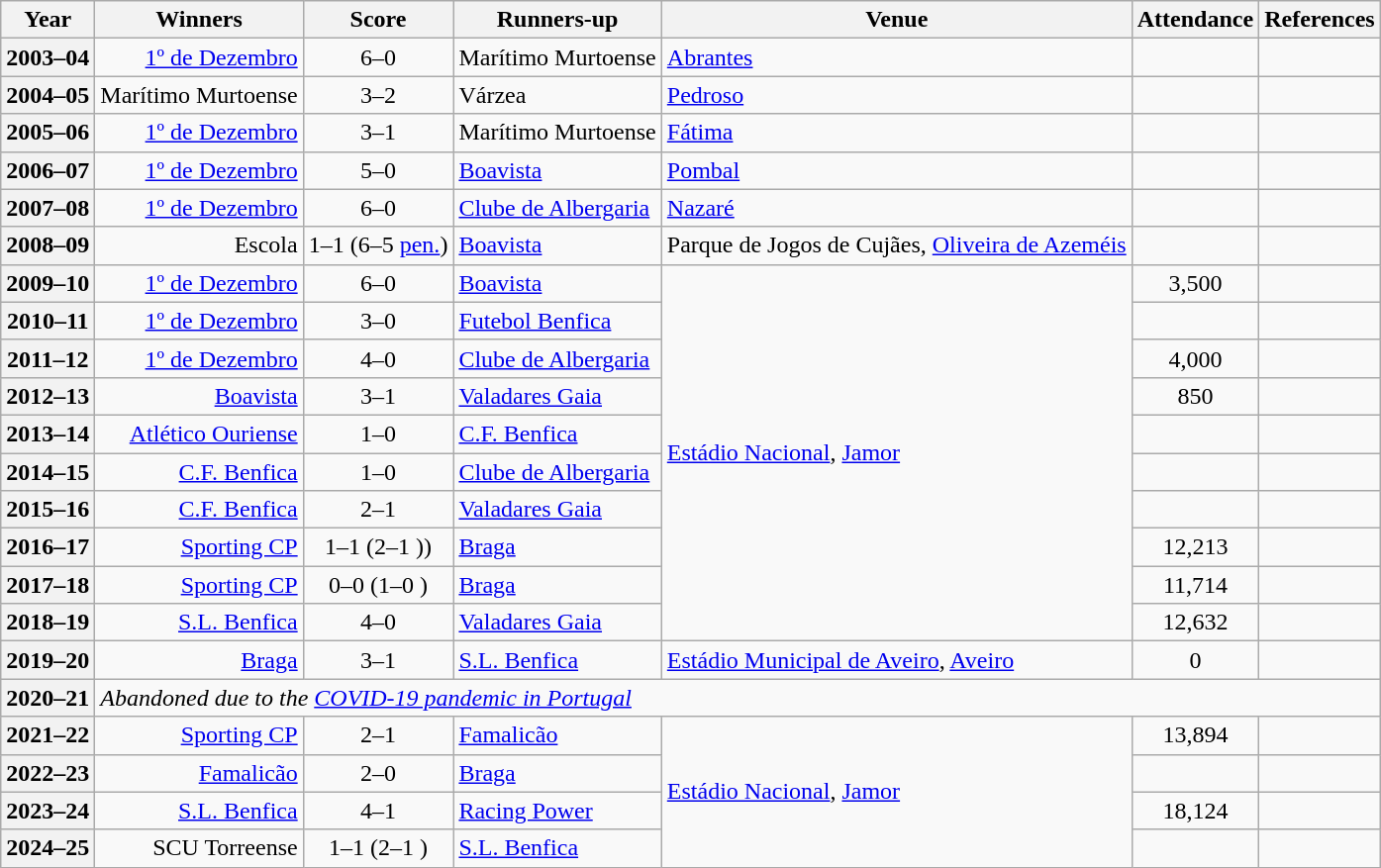<table class="sortable plainrowheaders wikitable">
<tr>
<th scope="col">Year</th>
<th scope="col">Winners</th>
<th scope="col">Score</th>
<th scope="col">Runners-up</th>
<th scope="col">Venue</th>
<th scope="col">Attendance</th>
<th scope="col" class="unsortable">References</th>
</tr>
<tr>
<th scope="row" style=text-align:center>2003–04</th>
<td align=right><a href='#'>1º de Dezembro</a></td>
<td align=center>6–0</td>
<td>Marítimo Murtoense</td>
<td><a href='#'>Abrantes</a></td>
<td align=center></td>
<td align=center></td>
</tr>
<tr>
<th scope="row" style=text-align:center>2004–05</th>
<td align=right>Marítimo Murtoense</td>
<td align=center>3–2</td>
<td>Várzea</td>
<td><a href='#'>Pedroso</a></td>
<td align=center></td>
<td align=center></td>
</tr>
<tr>
<th scope="row" style=text-align:center>2005–06</th>
<td align=right><a href='#'>1º de Dezembro</a></td>
<td align=center>3–1</td>
<td>Marítimo Murtoense</td>
<td><a href='#'>Fátima</a></td>
<td align=center></td>
<td align=center></td>
</tr>
<tr>
<th scope="row" style=text-align:center>2006–07</th>
<td align=right><a href='#'>1º de Dezembro</a></td>
<td align=center>5–0</td>
<td><a href='#'>Boavista</a></td>
<td><a href='#'>Pombal</a></td>
<td align=center></td>
<td align=center></td>
</tr>
<tr>
<th scope="row" style=text-align:center>2007–08</th>
<td align=right><a href='#'>1º de Dezembro</a></td>
<td align=center>6–0</td>
<td><a href='#'>Clube de Albergaria</a></td>
<td><a href='#'>Nazaré</a></td>
<td align=center></td>
<td align=center></td>
</tr>
<tr>
<th scope="row" style=text-align:center>2008–09</th>
<td align=right>Escola</td>
<td align=center>1–1 (6–5 <a href='#'>pen.</a>)</td>
<td><a href='#'>Boavista</a></td>
<td>Parque de Jogos de Cujães, <a href='#'>Oliveira de Azeméis</a></td>
<td align=center></td>
<td align=center></td>
</tr>
<tr>
<th scope="row" style=text-align:center>2009–10</th>
<td align=right><a href='#'>1º de Dezembro</a></td>
<td align=center>6–0</td>
<td><a href='#'>Boavista</a></td>
<td rowspan="10"><a href='#'>Estádio Nacional</a>, <a href='#'>Jamor</a></td>
<td align=center>3,500</td>
<td align=center></td>
</tr>
<tr>
<th scope="row" style=text-align:center>2010–11</th>
<td align=right><a href='#'>1º de Dezembro</a></td>
<td align=center>3–0</td>
<td><a href='#'>Futebol Benfica</a></td>
<td align=center></td>
<td align=center></td>
</tr>
<tr>
<th scope="row" style=text-align:center>2011–12</th>
<td align=right><a href='#'>1º de Dezembro</a></td>
<td align=center>4–0</td>
<td><a href='#'>Clube de Albergaria</a></td>
<td align=center>4,000</td>
<td align=center></td>
</tr>
<tr>
<th scope="row" style=text-align:center>2012–13</th>
<td align=right><a href='#'>Boavista</a></td>
<td align=center>3–1</td>
<td><a href='#'>Valadares Gaia</a></td>
<td align=center>850</td>
<td align=center></td>
</tr>
<tr>
<th scope="row" style=text-align:center>2013–14</th>
<td align=right><a href='#'>Atlético Ouriense</a></td>
<td align=center>1–0</td>
<td><a href='#'>C.F. Benfica</a></td>
<td align=center></td>
<td align=center></td>
</tr>
<tr>
<th scope="row" style=text-align:center>2014–15</th>
<td align=right><a href='#'>C.F. Benfica</a></td>
<td align=center>1–0</td>
<td><a href='#'>Clube de Albergaria</a></td>
<td align=center></td>
<td align=center></td>
</tr>
<tr>
<th scope="row" style=text-align:center>2015–16</th>
<td align=right><a href='#'>C.F. Benfica</a></td>
<td align=center>2–1</td>
<td><a href='#'>Valadares Gaia</a></td>
<td align=center></td>
<td align=center></td>
</tr>
<tr>
<th scope="row" style=text-align:center>2016–17</th>
<td align=right><a href='#'>Sporting CP</a></td>
<td align=center>1–1 (2–1 ))</td>
<td><a href='#'>Braga</a></td>
<td align=center>12,213</td>
<td align=center></td>
</tr>
<tr>
<th scope="row" style=text-align:center>2017–18</th>
<td align=right><a href='#'>Sporting CP</a></td>
<td align=center>0–0 (1–0 )</td>
<td><a href='#'>Braga</a></td>
<td align=center>11,714</td>
<td align=center></td>
</tr>
<tr>
<th scope="row" style=text-align:center>2018–19</th>
<td align=right><a href='#'>S.L. Benfica</a></td>
<td align=center>4–0</td>
<td><a href='#'>Valadares Gaia</a></td>
<td align=center>12,632</td>
<td align=center></td>
</tr>
<tr>
<th scope="row" style=text-align:center>2019–20</th>
<td align=right><a href='#'>Braga</a></td>
<td align=center>3–1</td>
<td><a href='#'>S.L. Benfica</a></td>
<td><a href='#'>Estádio Municipal de Aveiro</a>, <a href='#'>Aveiro</a></td>
<td align=center>0</td>
<td align=center></td>
</tr>
<tr>
<th scope="row" style=text-align:center>2020–21</th>
<td colspan=6><em>Abandoned due to the <a href='#'>COVID-19 pandemic in Portugal</a></em></td>
</tr>
<tr>
<th scope="row" style=text-align:center>2021–22</th>
<td align=right><a href='#'>Sporting CP</a></td>
<td align=center>2–1</td>
<td><a href='#'>Famalicão</a></td>
<td rowspan="4"><a href='#'>Estádio Nacional</a>, <a href='#'>Jamor</a></td>
<td align=center>13,894</td>
<td align=center></td>
</tr>
<tr>
<th scope="row" style=text-align:center>2022–23</th>
<td align=right><a href='#'>Famalicão</a></td>
<td align=center>2–0</td>
<td><a href='#'>Braga</a></td>
<td></td>
<td></td>
</tr>
<tr>
<th scope="row" style=text-align:center>2023–24</th>
<td align=right><a href='#'>S.L. Benfica</a></td>
<td align=center>4–1</td>
<td [Racing Power FC (women)><a href='#'>Racing Power</a></td>
<td align=center>18,124</td>
<td></td>
</tr>
<tr>
<th scope="row" style=text-align:center>2024–25</th>
<td align=right>SCU Torreense</td>
<td align=center>1–1 (2–1 )</td>
<td><a href='#'>S.L. Benfica</a></td>
<td></td>
<td align=center></td>
</tr>
</table>
